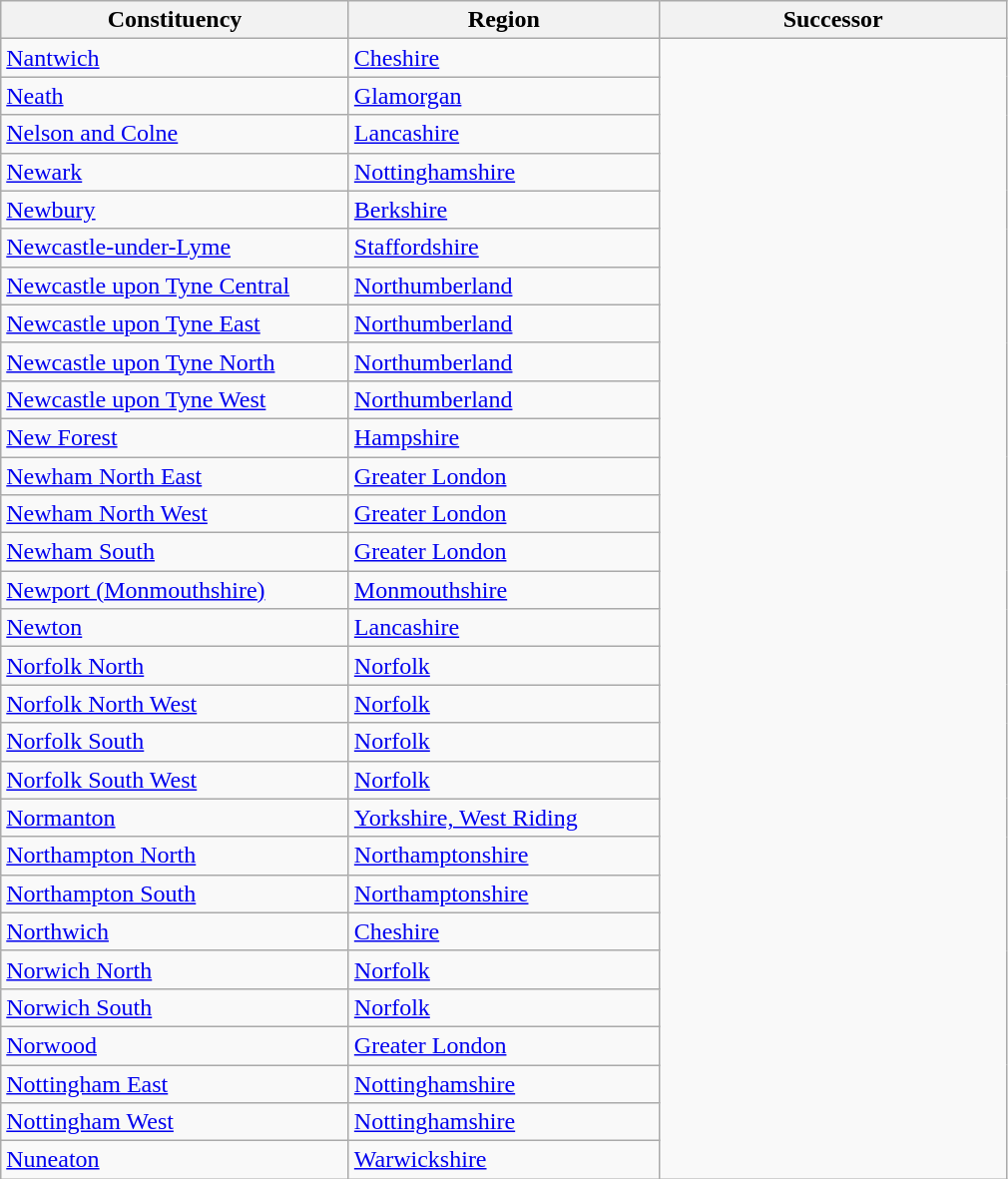<table class="wikitable">
<tr>
<th width="225px">Constituency</th>
<th width="200px">Region</th>
<th width="225px">Successor</th>
</tr>
<tr>
<td><a href='#'>Nantwich</a></td>
<td><a href='#'>Cheshire</a></td>
</tr>
<tr>
<td><a href='#'>Neath</a></td>
<td><a href='#'>Glamorgan</a></td>
</tr>
<tr>
<td><a href='#'>Nelson and Colne</a></td>
<td><a href='#'>Lancashire</a></td>
</tr>
<tr>
<td><a href='#'>Newark</a></td>
<td><a href='#'>Nottinghamshire</a></td>
</tr>
<tr>
<td><a href='#'>Newbury</a></td>
<td><a href='#'>Berkshire</a></td>
</tr>
<tr>
<td><a href='#'>Newcastle-under-Lyme</a></td>
<td><a href='#'>Staffordshire</a></td>
</tr>
<tr>
<td><a href='#'>Newcastle upon Tyne Central</a></td>
<td><a href='#'>Northumberland</a></td>
</tr>
<tr>
<td><a href='#'>Newcastle upon Tyne East</a></td>
<td><a href='#'>Northumberland</a></td>
</tr>
<tr>
<td><a href='#'>Newcastle upon Tyne North</a></td>
<td><a href='#'>Northumberland</a></td>
</tr>
<tr>
<td><a href='#'>Newcastle upon Tyne West</a></td>
<td><a href='#'>Northumberland</a></td>
</tr>
<tr>
<td><a href='#'>New Forest</a></td>
<td><a href='#'>Hampshire</a></td>
</tr>
<tr>
<td><a href='#'>Newham North East</a></td>
<td><a href='#'>Greater London</a></td>
</tr>
<tr>
<td><a href='#'>Newham North West</a></td>
<td><a href='#'>Greater London</a></td>
</tr>
<tr>
<td><a href='#'>Newham South</a></td>
<td><a href='#'>Greater London</a></td>
</tr>
<tr>
<td><a href='#'>Newport (Monmouthshire)</a></td>
<td><a href='#'>Monmouthshire</a></td>
</tr>
<tr>
<td><a href='#'>Newton</a></td>
<td><a href='#'>Lancashire</a></td>
</tr>
<tr>
<td><a href='#'>Norfolk North</a></td>
<td><a href='#'>Norfolk</a></td>
</tr>
<tr>
<td><a href='#'>Norfolk North West</a></td>
<td><a href='#'>Norfolk</a></td>
</tr>
<tr>
<td><a href='#'>Norfolk South</a></td>
<td><a href='#'>Norfolk</a></td>
</tr>
<tr>
<td><a href='#'>Norfolk South West</a></td>
<td><a href='#'>Norfolk</a></td>
</tr>
<tr>
<td><a href='#'>Normanton</a></td>
<td><a href='#'>Yorkshire, West Riding</a></td>
</tr>
<tr>
<td><a href='#'>Northampton North</a></td>
<td><a href='#'>Northamptonshire</a></td>
</tr>
<tr>
<td><a href='#'>Northampton South</a></td>
<td><a href='#'>Northamptonshire</a></td>
</tr>
<tr>
<td><a href='#'>Northwich</a></td>
<td><a href='#'>Cheshire</a></td>
</tr>
<tr>
<td><a href='#'>Norwich North</a></td>
<td><a href='#'>Norfolk</a></td>
</tr>
<tr>
<td><a href='#'>Norwich South</a></td>
<td><a href='#'>Norfolk</a></td>
</tr>
<tr>
<td><a href='#'>Norwood</a></td>
<td><a href='#'>Greater London</a></td>
</tr>
<tr>
<td><a href='#'>Nottingham East</a></td>
<td><a href='#'>Nottinghamshire</a></td>
</tr>
<tr>
<td><a href='#'>Nottingham West</a></td>
<td><a href='#'>Nottinghamshire</a></td>
</tr>
<tr>
<td><a href='#'>Nuneaton</a></td>
<td><a href='#'>Warwickshire</a></td>
</tr>
</table>
